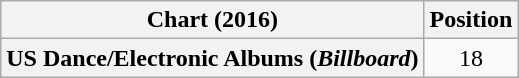<table class="wikitable plainrowheaders" style="text-align:center">
<tr>
<th scope="col">Chart (2016)</th>
<th scope="col">Position</th>
</tr>
<tr>
<th scope="row">US Dance/Electronic Albums (<em>Billboard</em>)</th>
<td>18</td>
</tr>
</table>
